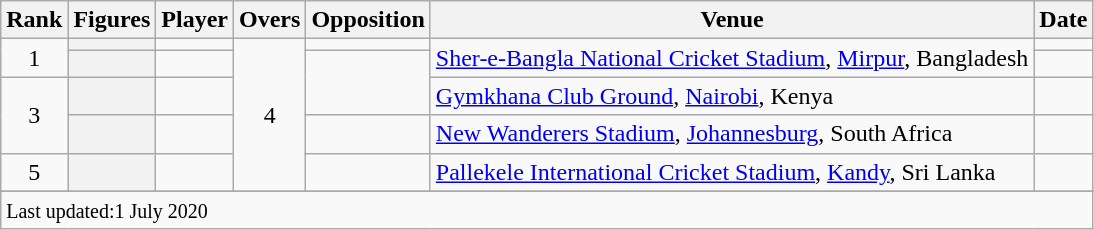<table class="wikitable plainrowheaders sortable">
<tr>
<th scope=col>Rank</th>
<th scope=col>Figures</th>
<th scope=col>Player</th>
<th scope=col>Overs</th>
<th scope=col>Opposition</th>
<th scope=col>Venue</th>
<th scope=col>Date</th>
</tr>
<tr>
<td align=center rowspan=2>1</td>
<th scope=row style=text-align:center;></th>
<td></td>
<td align=center rowspan=5>4</td>
<td></td>
<td rowspan=2><a href='#'>Sher-e-Bangla National Cricket Stadium</a>, <a href='#'>Mirpur</a>, Bangladesh</td>
<td></td>
</tr>
<tr>
<th scope=row style=text-align:center;></th>
<td></td>
<td rowspan=2></td>
<td> </td>
</tr>
<tr>
<td align=center rowspan=2>3</td>
<th scope=row style=text-align:center;></th>
<td></td>
<td><a href='#'>Gymkhana Club Ground</a>, <a href='#'>Nairobi</a>, Kenya</td>
<td></td>
</tr>
<tr>
<th scope=row style=text-align:center;></th>
<td></td>
<td></td>
<td><a href='#'>New Wanderers Stadium</a>, <a href='#'>Johannesburg</a>, South Africa</td>
<td> </td>
</tr>
<tr>
<td align=center>5</td>
<th scope=row style=text-align:center;></th>
<td></td>
<td></td>
<td><a href='#'>Pallekele International Cricket Stadium</a>, <a href='#'>Kandy</a>, Sri Lanka</td>
<td></td>
</tr>
<tr>
</tr>
<tr class=sortbottom>
<td colspan=7><small>Last updated:1 July 2020</small></td>
</tr>
</table>
